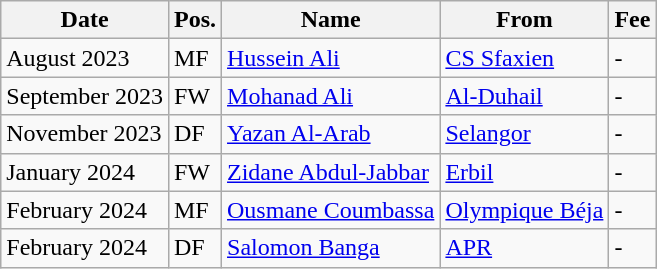<table class="wikitable">
<tr>
<th>Date</th>
<th>Pos.</th>
<th>Name</th>
<th>From</th>
<th>Fee</th>
</tr>
<tr>
<td>August 2023</td>
<td>MF</td>
<td> <a href='#'>Hussein Ali</a></td>
<td> <a href='#'>CS Sfaxien</a></td>
<td>-</td>
</tr>
<tr>
<td>September 2023</td>
<td>FW</td>
<td> <a href='#'>Mohanad Ali</a></td>
<td> <a href='#'>Al-Duhail</a></td>
<td>-</td>
</tr>
<tr>
<td>November 2023</td>
<td>DF</td>
<td> <a href='#'>Yazan Al-Arab</a></td>
<td> <a href='#'>Selangor</a></td>
<td>-</td>
</tr>
<tr>
<td>January 2024</td>
<td>FW</td>
<td> <a href='#'>Zidane Abdul-Jabbar</a></td>
<td> <a href='#'>Erbil</a></td>
<td>-</td>
</tr>
<tr>
<td>February 2024</td>
<td>MF</td>
<td> <a href='#'>Ousmane Coumbassa</a></td>
<td> <a href='#'>Olympique Béja</a></td>
<td>-</td>
</tr>
<tr>
<td>February 2024</td>
<td>DF</td>
<td> <a href='#'>Salomon Banga</a></td>
<td> <a href='#'>APR</a></td>
<td>-</td>
</tr>
</table>
